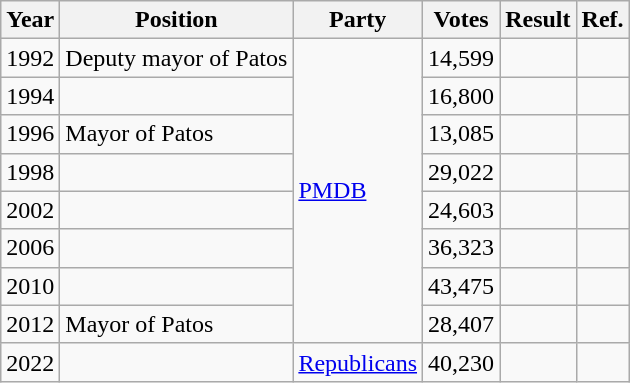<table class="wikitable">
<tr>
<th>Year</th>
<th>Position</th>
<th>Party</th>
<th>Votes</th>
<th>Result</th>
<th>Ref.</th>
</tr>
<tr>
<td>1992</td>
<td>Deputy mayor of Patos</td>
<td rowspan="8"><a href='#'>PMDB</a></td>
<td>14,599</td>
<td></td>
<td></td>
</tr>
<tr>
<td>1994</td>
<td></td>
<td>16,800</td>
<td></td>
<td></td>
</tr>
<tr>
<td>1996</td>
<td>Mayor of Patos</td>
<td>13,085</td>
<td></td>
<td></td>
</tr>
<tr>
<td>1998</td>
<td></td>
<td>29,022</td>
<td></td>
<td></td>
</tr>
<tr>
<td>2002</td>
<td></td>
<td>24,603</td>
<td></td>
<td></td>
</tr>
<tr>
<td>2006</td>
<td></td>
<td>36,323</td>
<td></td>
<td></td>
</tr>
<tr>
<td>2010</td>
<td></td>
<td>43,475</td>
<td></td>
<td></td>
</tr>
<tr>
<td>2012</td>
<td>Mayor of Patos</td>
<td>28,407</td>
<td></td>
<td></td>
</tr>
<tr>
<td>2022</td>
<td></td>
<td><a href='#'>Republicans</a></td>
<td>40,230</td>
<td></td>
<td></td>
</tr>
</table>
